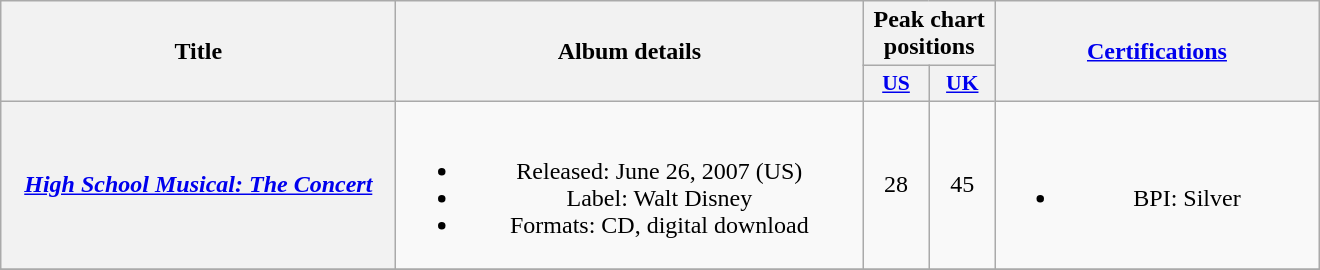<table class="wikitable plainrowheaders" style="text-align:center;">
<tr>
<th scope="col" rowspan="2" style="width:16em;">Title</th>
<th scope="col" rowspan="2" style="width:19em;">Album details</th>
<th scope="col" colspan="2">Peak chart positions</th>
<th scope="col" rowspan="2" style="width:13em;"><a href='#'>Certifications</a></th>
</tr>
<tr>
<th scope="col" style="width:2.6em;font-size:90%;"><a href='#'>US</a><br></th>
<th scope="col" style="width:2.6em;font-size:90%;"><a href='#'>UK</a><br></th>
</tr>
<tr>
<th scope="row"><em><a href='#'>High School Musical: The Concert</a></em></th>
<td><br><ul><li>Released: June 26, 2007 <span>(US)</span></li><li>Label: Walt Disney</li><li>Formats: CD, digital download</li></ul></td>
<td>28</td>
<td>45</td>
<td><br><ul><li>BPI: Silver</li></ul></td>
</tr>
<tr>
</tr>
</table>
